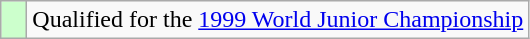<table class="wikitable" style="text-align: left;">
<tr>
<td width=10px bgcolor=#ccffcc></td>
<td>Qualified for the <a href='#'>1999 World Junior Championship</a></td>
</tr>
</table>
